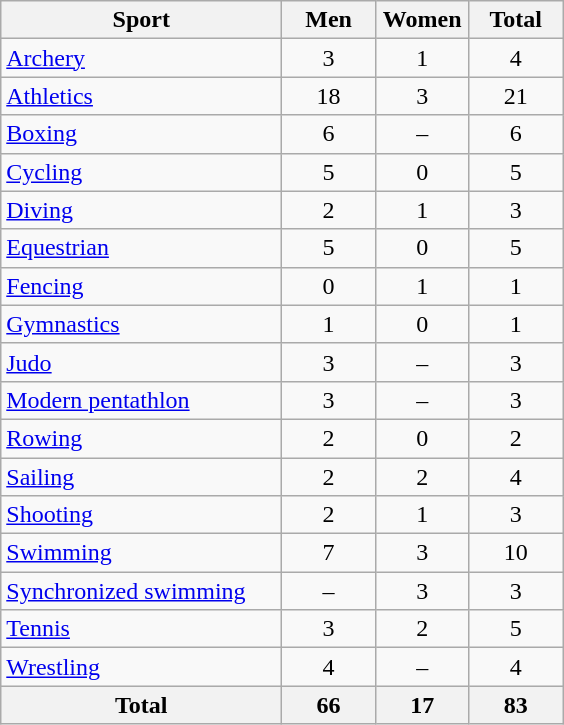<table class="wikitable sortable" style="text-align:center;">
<tr>
<th width=180>Sport</th>
<th width=55>Men</th>
<th width=55>Women</th>
<th width=55>Total</th>
</tr>
<tr>
<td align=left><a href='#'>Archery</a></td>
<td>3</td>
<td>1</td>
<td>4</td>
</tr>
<tr>
<td align=left><a href='#'>Athletics</a></td>
<td>18</td>
<td>3</td>
<td>21</td>
</tr>
<tr>
<td align=left><a href='#'>Boxing</a></td>
<td>6</td>
<td>–</td>
<td>6</td>
</tr>
<tr>
<td align=left><a href='#'>Cycling</a></td>
<td>5</td>
<td>0</td>
<td>5</td>
</tr>
<tr>
<td align=left><a href='#'>Diving</a></td>
<td>2</td>
<td>1</td>
<td>3</td>
</tr>
<tr>
<td align=left><a href='#'>Equestrian</a></td>
<td>5</td>
<td>0</td>
<td>5</td>
</tr>
<tr>
<td align=left><a href='#'>Fencing</a></td>
<td>0</td>
<td>1</td>
<td>1</td>
</tr>
<tr>
<td align=left><a href='#'>Gymnastics</a></td>
<td>1</td>
<td>0</td>
<td>1</td>
</tr>
<tr>
<td align=left><a href='#'>Judo</a></td>
<td>3</td>
<td>–</td>
<td>3</td>
</tr>
<tr>
<td align=left><a href='#'>Modern pentathlon</a></td>
<td>3</td>
<td>–</td>
<td>3</td>
</tr>
<tr>
<td align=left><a href='#'>Rowing</a></td>
<td>2</td>
<td>0</td>
<td>2</td>
</tr>
<tr>
<td align=left><a href='#'>Sailing</a></td>
<td>2</td>
<td>2</td>
<td>4</td>
</tr>
<tr>
<td align=left><a href='#'>Shooting</a></td>
<td>2</td>
<td>1</td>
<td>3</td>
</tr>
<tr>
<td align=left><a href='#'>Swimming</a></td>
<td>7</td>
<td>3</td>
<td>10</td>
</tr>
<tr>
<td align=left><a href='#'>Synchronized swimming</a></td>
<td>–</td>
<td>3</td>
<td>3</td>
</tr>
<tr>
<td align=left><a href='#'>Tennis</a></td>
<td>3</td>
<td>2</td>
<td>5</td>
</tr>
<tr>
<td align=left><a href='#'>Wrestling</a></td>
<td>4</td>
<td>–</td>
<td>4</td>
</tr>
<tr>
<th>Total</th>
<th>66</th>
<th>17</th>
<th>83</th>
</tr>
</table>
